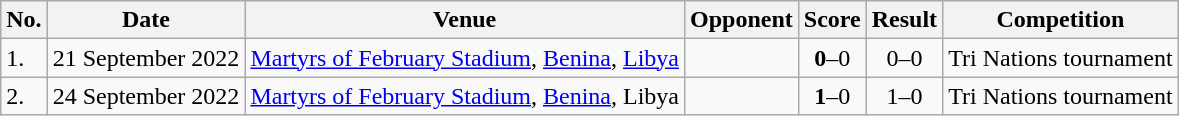<table class="wikitable">
<tr>
<th>No.</th>
<th>Date</th>
<th>Venue</th>
<th>Opponent</th>
<th>Score</th>
<th>Result</th>
<th>Competition</th>
</tr>
<tr>
<td>1.</td>
<td>21 September 2022</td>
<td><a href='#'>Martyrs of February Stadium</a>, <a href='#'>Benina</a>, <a href='#'>Libya</a></td>
<td></td>
<td align=center><strong>0</strong>–0</td>
<td align=center>0–0</td>
<td>Tri Nations tournament</td>
</tr>
<tr>
<td>2.</td>
<td rowspan=2>24 September 2022</td>
<td rowspan=2><a href='#'>Martyrs of February Stadium</a>, <a href='#'>Benina</a>, Libya</td>
<td rowspan=2></td>
<td align=center><strong>1</strong>–0</td>
<td rowspan="2" style="text-align:center;">1–0</td>
<td rowspan=2>Tri Nations tournament</td>
</tr>
</table>
